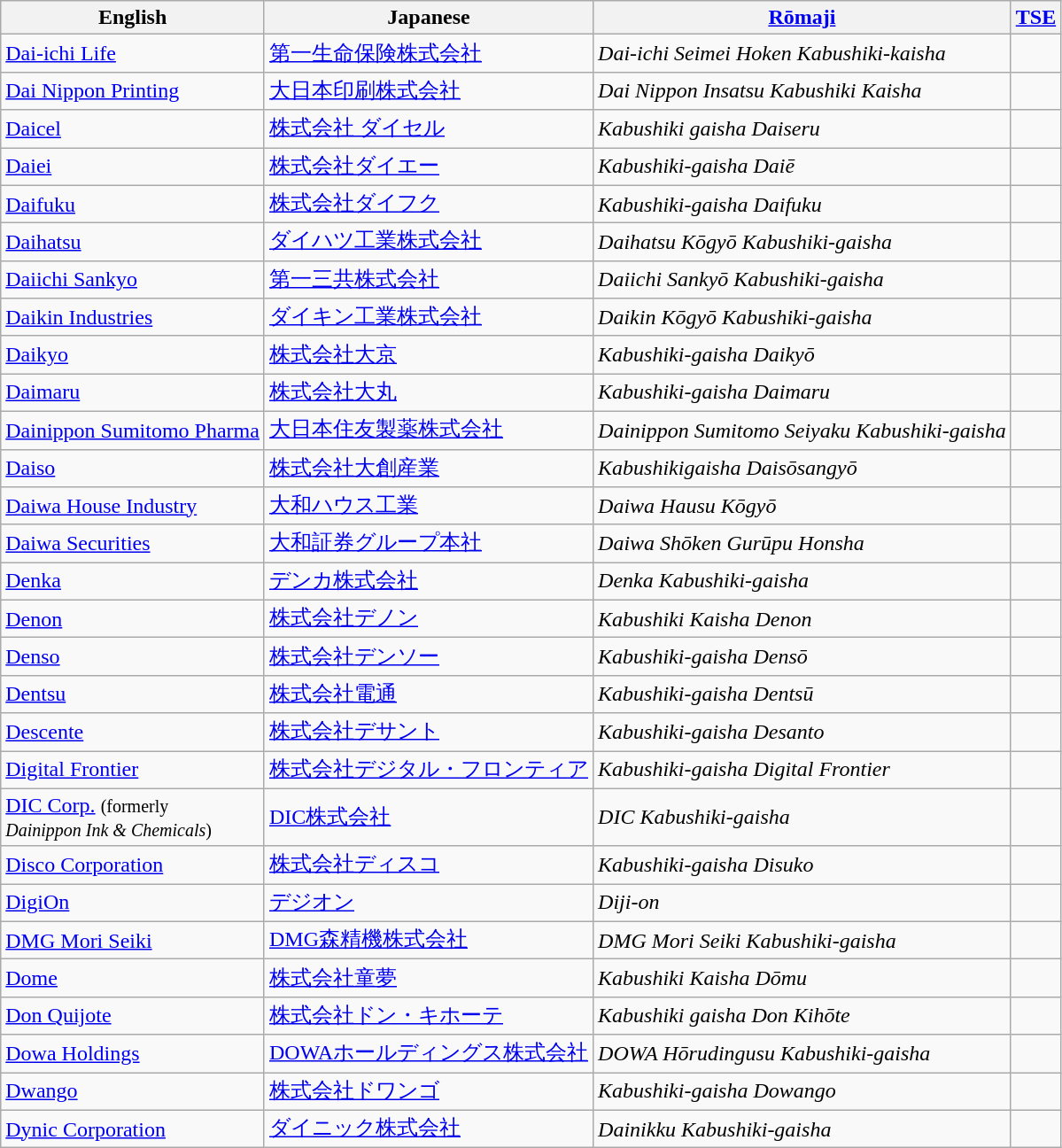<table class="wikitable">
<tr>
<th>English</th>
<th>Japanese</th>
<th><a href='#'>Rōmaji</a></th>
<th><a href='#'>TSE</a></th>
</tr>
<tr>
<td><a href='#'>Dai-ichi Life</a></td>
<td><a href='#'>第一生命保険株式会社</a></td>
<td><em>Dai-ichi Seimei Hoken Kabushiki-kaisha</em></td>
<td></td>
</tr>
<tr>
<td><a href='#'>Dai Nippon Printing</a></td>
<td><a href='#'>大日本印刷株式会社</a></td>
<td><em>Dai Nippon Insatsu Kabushiki Kaisha</em></td>
<td></td>
</tr>
<tr>
<td><a href='#'>Daicel</a></td>
<td><a href='#'>株式会社 ダイセル</a></td>
<td><em>Kabushiki gaisha Daiseru</em></td>
<td></td>
</tr>
<tr>
<td><a href='#'>Daiei</a></td>
<td><a href='#'>株式会社ダイエー</a></td>
<td><em>Kabushiki-gaisha Daiē</em></td>
<td></td>
</tr>
<tr>
<td><a href='#'>Daifuku</a></td>
<td><a href='#'>株式会社ダイフク</a></td>
<td><em>Kabushiki-gaisha Daifuku</em></td>
<td></td>
</tr>
<tr>
<td><a href='#'>Daihatsu</a></td>
<td><a href='#'>ダイハツ工業株式会社</a></td>
<td><em>Daihatsu Kōgyō Kabushiki-gaisha</em></td>
<td></td>
</tr>
<tr>
<td><a href='#'>Daiichi Sankyo</a></td>
<td><a href='#'>第一三共株式会社</a></td>
<td><em>Daiichi Sankyō Kabushiki-gaisha</em></td>
<td></td>
</tr>
<tr>
<td><a href='#'>Daikin Industries</a></td>
<td><a href='#'>ダイキン工業株式会社</a></td>
<td><em>Daikin Kōgyō Kabushiki-gaisha</em></td>
<td></td>
</tr>
<tr>
<td><a href='#'>Daikyo</a></td>
<td><a href='#'>株式会社大京</a></td>
<td><em>Kabushiki-gaisha Daikyō</em></td>
<td></td>
</tr>
<tr>
<td><a href='#'>Daimaru</a></td>
<td><a href='#'>株式会社大丸</a></td>
<td><em>Kabushiki-gaisha Daimaru</em></td>
<td></td>
</tr>
<tr>
<td><a href='#'>Dainippon Sumitomo Pharma</a></td>
<td><a href='#'>大日本住友製薬株式会社</a></td>
<td><em>Dainippon Sumitomo Seiyaku Kabushiki-gaisha</em></td>
<td></td>
</tr>
<tr>
<td><a href='#'>Daiso</a></td>
<td><a href='#'>株式会社大創産業</a></td>
<td><em>Kabushikigaisha Daisōsangyō</em></td>
<td></td>
</tr>
<tr>
<td><a href='#'>Daiwa House Industry</a></td>
<td><a href='#'>大和ハウス工業</a></td>
<td><em>Daiwa Hausu Kōgyō</em></td>
<td></td>
</tr>
<tr>
<td><a href='#'>Daiwa Securities</a></td>
<td><a href='#'>大和証券グループ本社</a></td>
<td><em>Daiwa Shōken Gurūpu Honsha</em></td>
<td></td>
</tr>
<tr>
<td><a href='#'>Denka</a></td>
<td><a href='#'>デンカ株式会社</a></td>
<td><em>Denka Kabushiki-gaisha</em></td>
<td></td>
</tr>
<tr>
<td><a href='#'>Denon</a></td>
<td><a href='#'>株式会社デノン</a></td>
<td><em>Kabushiki Kaisha Denon</em></td>
<td></td>
</tr>
<tr>
<td><a href='#'>Denso</a></td>
<td><a href='#'>株式会社デンソー</a></td>
<td><em>Kabushiki-gaisha Densō</em></td>
<td></td>
</tr>
<tr>
<td><a href='#'>Dentsu</a></td>
<td><a href='#'>株式会社電通</a></td>
<td><em>Kabushiki-gaisha Dentsū</em></td>
<td></td>
</tr>
<tr>
<td><a href='#'>Descente</a></td>
<td><a href='#'>株式会社デサント</a></td>
<td><em>Kabushiki-gaisha Desanto</em></td>
<td></td>
</tr>
<tr>
<td><a href='#'>Digital Frontier</a></td>
<td><a href='#'>株式会社デジタル・フロンティア</a></td>
<td><em>Kabushiki-gaisha Digital Frontier</em></td>
<td></td>
</tr>
<tr>
<td><a href='#'>DIC Corp.</a> <small>(formerly <br> <em>Dainippon Ink & Chemicals</em>)</small></td>
<td><a href='#'>DIC株式会社</a></td>
<td><em>DIC Kabushiki-gaisha</em></td>
<td></td>
</tr>
<tr>
<td><a href='#'>Disco Corporation</a></td>
<td><a href='#'>株式会社ディスコ</a></td>
<td><em>Kabushiki-gaisha Disuko</em></td>
<td></td>
</tr>
<tr>
<td><a href='#'>DigiOn</a></td>
<td><a href='#'>デジオン</a></td>
<td><em>Diji-on</em></td>
<td></td>
</tr>
<tr>
<td><a href='#'>DMG Mori Seiki</a></td>
<td><a href='#'>DMG森精機株式会社</a></td>
<td><em>DMG Mori Seiki Kabushiki-gaisha</em></td>
<td></td>
</tr>
<tr>
<td><a href='#'>Dome</a></td>
<td><a href='#'>株式会社童夢</a></td>
<td><em>Kabushiki Kaisha Dōmu</em></td>
<td></td>
</tr>
<tr>
<td><a href='#'>Don Quijote</a></td>
<td><a href='#'>株式会社ドン・キホーテ</a></td>
<td><em>Kabushiki gaisha Don Kihōte</em></td>
<td></td>
</tr>
<tr>
<td><a href='#'>Dowa Holdings</a></td>
<td><a href='#'>DOWAホールディングス株式会社</a></td>
<td><em>DOWA Hōrudingusu Kabushiki-gaisha</em></td>
<td></td>
</tr>
<tr>
<td><a href='#'>Dwango</a></td>
<td><a href='#'>株式会社ドワンゴ</a></td>
<td><em>Kabushiki-gaisha Dowango</em></td>
<td></td>
</tr>
<tr>
<td><a href='#'>Dynic Corporation</a></td>
<td><a href='#'>ダイニック株式会社</a></td>
<td><em>Dainikku Kabushiki-gaisha</em></td>
<td></td>
</tr>
</table>
